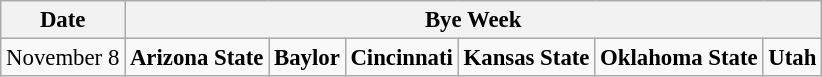<table class="wikitable" style="font-size:95%;">
<tr>
<th>Date</th>
<th colspan="6">Bye Week</th>
</tr>
<tr>
<td>November 8</td>
<td><strong>Arizona State</strong></td>
<td><strong>Baylor</strong></td>
<td><strong>Cincinnati</strong></td>
<td><strong>Kansas State</strong></td>
<td><strong>Oklahoma State</strong></td>
<td><strong>Utah</strong></td>
</tr>
</table>
